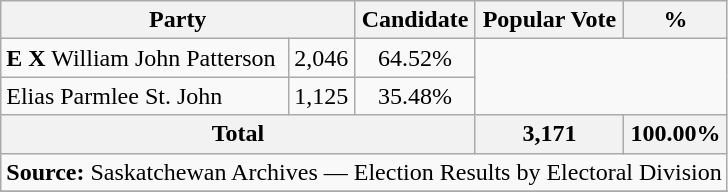<table class="wikitable">
<tr>
<th colspan="2">Party</th>
<th>Candidate</th>
<th>Popular Vote</th>
<th>%</th>
</tr>
<tr>
<td><strong>E</strong> <strong>X</strong> William John Patterson</td>
<td align=center>2,046</td>
<td align=center>64.52%</td>
</tr>
<tr>
<td>Elias Parmlee St. John</td>
<td align=center>1,125</td>
<td align=center>35.48%</td>
</tr>
<tr>
<th colspan=3>Total</th>
<th>3,171</th>
<th>100.00%</th>
</tr>
<tr>
<td align="center" colspan=5><strong>Source:</strong> Saskatchewan Archives — Election Results by Electoral Division</td>
</tr>
<tr>
</tr>
</table>
